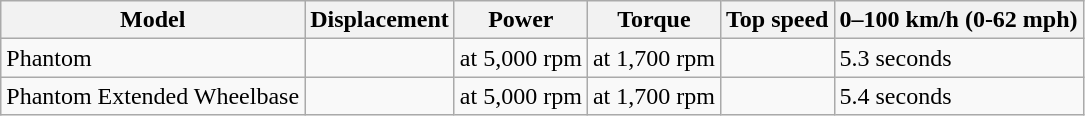<table class="wikitable">
<tr>
<th>Model</th>
<th>Displacement</th>
<th>Power</th>
<th>Torque</th>
<th>Top speed</th>
<th>0–100 km/h (0-62 mph)</th>
</tr>
<tr>
<td>Phantom</td>
<td></td>
<td> at 5,000 rpm</td>
<td> at 1,700 rpm</td>
<td></td>
<td>5.3 seconds</td>
</tr>
<tr>
<td>Phantom Extended Wheelbase</td>
<td></td>
<td> at 5,000 rpm</td>
<td> at 1,700 rpm</td>
<td></td>
<td>5.4 seconds</td>
</tr>
</table>
